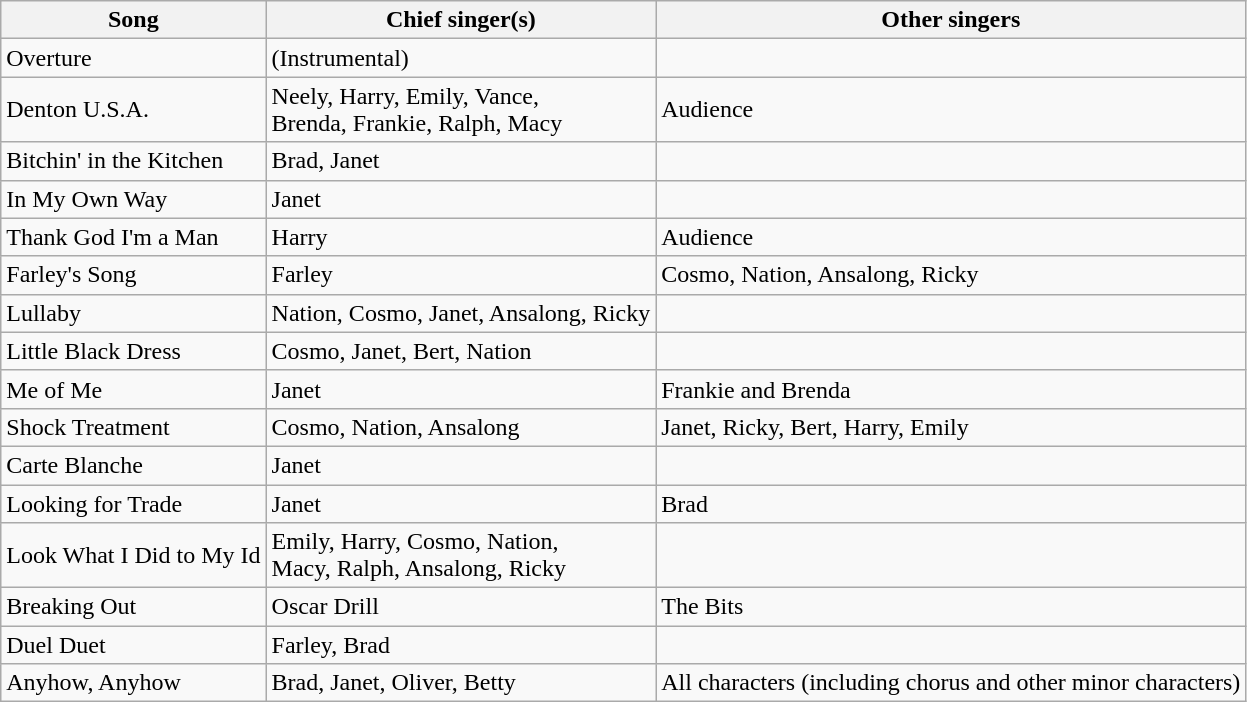<table class="wikitable">
<tr>
<th>Song</th>
<th>Chief singer(s)</th>
<th>Other singers</th>
</tr>
<tr>
<td>Overture</td>
<td> (Instrumental)</td>
<td></td>
</tr>
<tr>
<td>Denton U.S.A.</td>
<td>Neely, Harry, Emily, Vance,<br>Brenda, Frankie, Ralph, Macy</td>
<td>Audience</td>
</tr>
<tr>
<td>Bitchin' in the Kitchen</td>
<td>Brad, Janet</td>
<td></td>
</tr>
<tr>
<td>In My Own Way</td>
<td>Janet</td>
<td></td>
</tr>
<tr>
<td>Thank God I'm a Man</td>
<td>Harry</td>
<td>Audience</td>
</tr>
<tr>
<td>Farley's Song</td>
<td>Farley</td>
<td>Cosmo, Nation, Ansalong, Ricky</td>
</tr>
<tr>
<td>Lullaby</td>
<td>Nation, Cosmo, Janet, Ansalong, Ricky</td>
<td></td>
</tr>
<tr>
<td>Little Black Dress</td>
<td>Cosmo, Janet, Bert, Nation</td>
<td></td>
</tr>
<tr>
<td>Me of Me</td>
<td>Janet</td>
<td>Frankie and Brenda</td>
</tr>
<tr>
<td>Shock Treatment</td>
<td>Cosmo, Nation, Ansalong</td>
<td>Janet, Ricky, Bert, Harry, Emily</td>
</tr>
<tr>
<td>Carte Blanche</td>
<td>Janet</td>
<td></td>
</tr>
<tr>
<td>Looking for Trade</td>
<td>Janet</td>
<td>Brad</td>
</tr>
<tr>
<td>Look What I Did to My Id</td>
<td>Emily, Harry, Cosmo, Nation,<br>Macy, Ralph, Ansalong, Ricky</td>
<td></td>
</tr>
<tr>
<td>Breaking Out</td>
<td>Oscar Drill</td>
<td>The Bits</td>
</tr>
<tr>
<td>Duel Duet</td>
<td>Farley, Brad</td>
<td></td>
</tr>
<tr>
<td>Anyhow, Anyhow</td>
<td>Brad, Janet, Oliver, Betty</td>
<td>All characters (including chorus and other minor characters)</td>
</tr>
</table>
